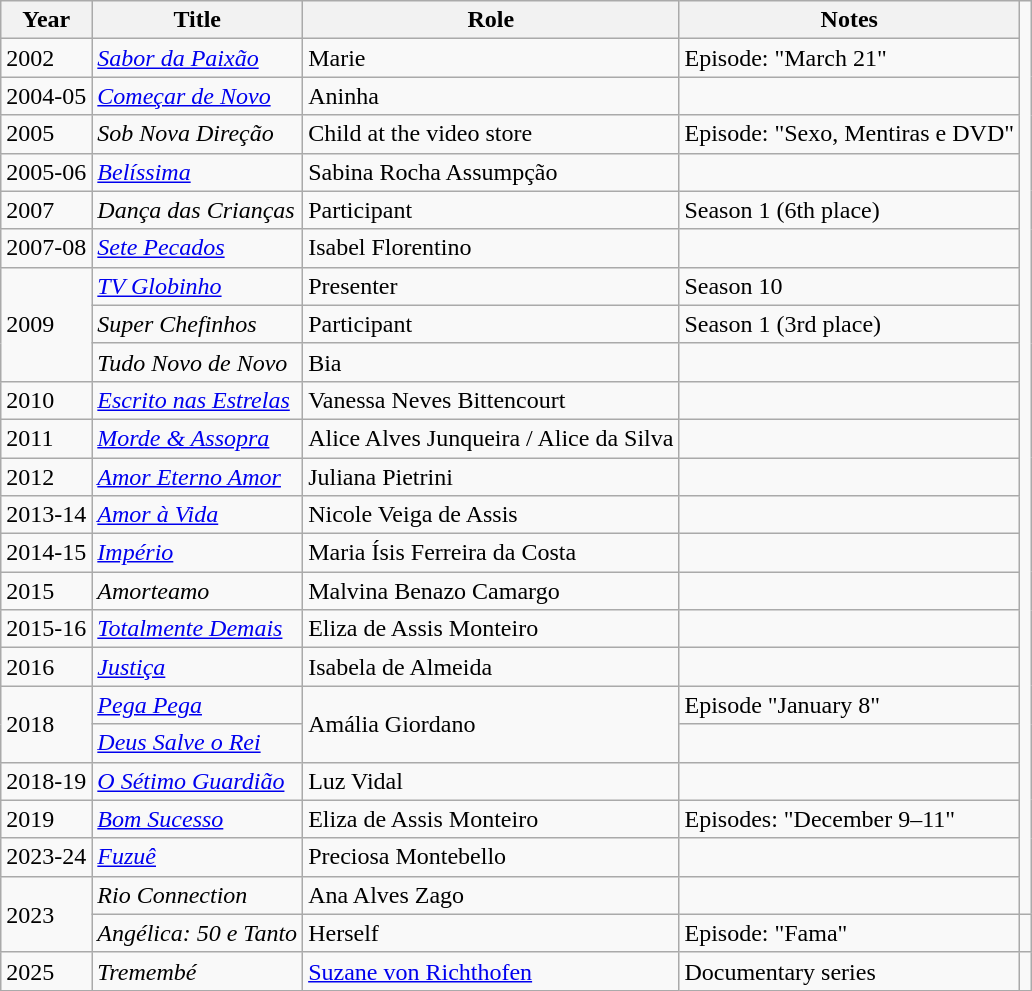<table class="wikitable sortable">
<tr>
<th>Year</th>
<th>Title</th>
<th>Role</th>
<th>Notes</th>
</tr>
<tr>
<td>2002</td>
<td><em><a href='#'>Sabor da Paixão</a></em></td>
<td>Marie</td>
<td>Episode: "March 21"</td>
</tr>
<tr>
<td>2004-05</td>
<td><em><a href='#'>Começar de Novo</a></em></td>
<td>Aninha</td>
<td></td>
</tr>
<tr>
<td>2005</td>
<td><em>Sob Nova Direção</em></td>
<td>Child at the video store</td>
<td>Episode: "Sexo, Mentiras e DVD"</td>
</tr>
<tr>
<td>2005-06</td>
<td><em><a href='#'>Belíssima</a></em></td>
<td>Sabina Rocha Assumpção</td>
<td></td>
</tr>
<tr>
<td>2007</td>
<td><em>Dança das Crianças</em></td>
<td>Participant</td>
<td>Season 1 (6th place)</td>
</tr>
<tr>
<td>2007-08</td>
<td><em><a href='#'>Sete Pecados</a></em></td>
<td>Isabel Florentino</td>
<td></td>
</tr>
<tr>
<td rowspan="3">2009</td>
<td><em><a href='#'>TV Globinho</a></em></td>
<td>Presenter</td>
<td>Season 10</td>
</tr>
<tr>
<td><em>Super Chefinhos</em></td>
<td>Participant</td>
<td>Season 1 (3rd place)</td>
</tr>
<tr>
<td><em>Tudo Novo de Novo</em></td>
<td>Bia</td>
<td></td>
</tr>
<tr>
<td>2010</td>
<td><em><a href='#'>Escrito nas Estrelas</a></em></td>
<td>Vanessa Neves Bittencourt</td>
<td></td>
</tr>
<tr>
<td>2011</td>
<td><em><a href='#'>Morde & Assopra</a></em></td>
<td>Alice Alves Junqueira / Alice da Silva</td>
<td></td>
</tr>
<tr>
<td>2012</td>
<td><em><a href='#'>Amor Eterno Amor</a></em></td>
<td>Juliana Pietrini</td>
<td></td>
</tr>
<tr>
<td>2013-14</td>
<td><em><a href='#'>Amor à Vida</a></em></td>
<td>Nicole Veiga de Assis</td>
<td></td>
</tr>
<tr>
<td>2014-15</td>
<td><em><a href='#'>Império</a></em></td>
<td>Maria Ísis Ferreira da Costa</td>
<td></td>
</tr>
<tr>
<td>2015</td>
<td><em>Amorteamo</em></td>
<td>Malvina Benazo Camargo</td>
<td></td>
</tr>
<tr>
<td>2015-16</td>
<td><em><a href='#'>Totalmente Demais</a></em></td>
<td>Eliza de Assis Monteiro</td>
<td></td>
</tr>
<tr>
<td>2016</td>
<td><em><a href='#'>Justiça</a></em></td>
<td>Isabela de Almeida</td>
<td></td>
</tr>
<tr>
<td rowspan="2">2018</td>
<td><em><a href='#'>Pega Pega</a></em></td>
<td rowspan="2">Amália Giordano</td>
<td>Episode "January 8"</td>
</tr>
<tr>
<td><em><a href='#'>Deus Salve o Rei</a></em></td>
<td></td>
</tr>
<tr>
<td>2018-19</td>
<td><em><a href='#'>O Sétimo Guardião</a></em></td>
<td>Luz Vidal</td>
<td></td>
</tr>
<tr>
<td>2019</td>
<td><em><a href='#'>Bom Sucesso</a></em></td>
<td>Eliza de Assis Monteiro</td>
<td>Episodes: "December 9–11"</td>
</tr>
<tr>
<td>2023-24</td>
<td><em><a href='#'>Fuzuê</a></em></td>
<td>Preciosa Montebello</td>
<td></td>
</tr>
<tr>
<td rowspan="2">2023</td>
<td><em>Rio Connection</em></td>
<td>Ana Alves Zago</td>
<td></td>
</tr>
<tr>
<td><em>Angélica: 50 e Tanto</em></td>
<td>Herself</td>
<td>Episode: "Fama"</td>
<td></td>
</tr>
<tr>
<td>2025</td>
<td><em>Tremembé</em></td>
<td><a href='#'>Suzane von Richthofen</a></td>
<td>Documentary series</td>
<td></td>
</tr>
</table>
